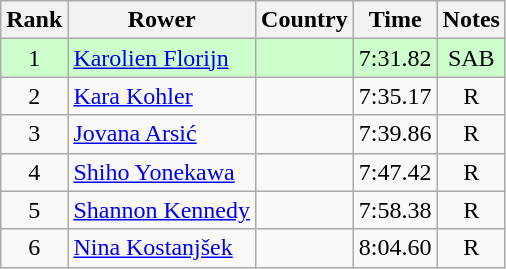<table class="wikitable" style="text-align:center">
<tr>
<th>Rank</th>
<th>Rower</th>
<th>Country</th>
<th>Time</th>
<th>Notes</th>
</tr>
<tr bgcolor=ccffcc>
<td>1</td>
<td align="left"><a href='#'>Karolien Florijn</a></td>
<td align="left"></td>
<td>7:31.82</td>
<td>SAB</td>
</tr>
<tr>
<td>2</td>
<td align="left"><a href='#'>Kara Kohler</a></td>
<td align="left"></td>
<td>7:35.17</td>
<td>R</td>
</tr>
<tr>
<td>3</td>
<td align="left"><a href='#'>Jovana Arsić</a></td>
<td align="left"></td>
<td>7:39.86</td>
<td>R</td>
</tr>
<tr>
<td>4</td>
<td align="left"><a href='#'>Shiho Yonekawa</a></td>
<td align="left"></td>
<td>7:47.42</td>
<td>R</td>
</tr>
<tr>
<td>5</td>
<td align="left"><a href='#'>Shannon Kennedy</a></td>
<td align="left"></td>
<td>7:58.38</td>
<td>R</td>
</tr>
<tr>
<td>6</td>
<td align="left"><a href='#'>Nina Kostanjšek</a></td>
<td align="left"></td>
<td>8:04.60</td>
<td>R</td>
</tr>
</table>
